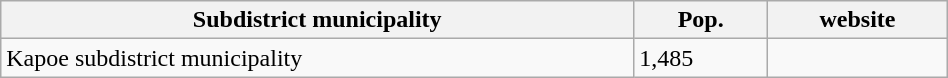<table class="wikitable" style="width:50%;">
<tr>
<th>Subdistrict municipality</th>
<th>Pop.</th>
<th>website</th>
</tr>
<tr>
<td>Kapoe subdistrict municipality</td>
<td>1,485</td>
<td></td>
</tr>
</table>
